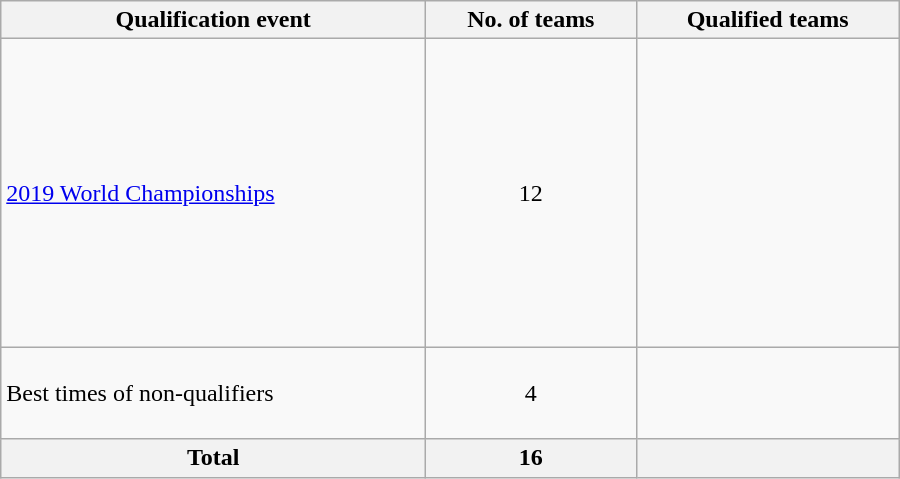<table class=wikitable style="text-align:left" width=600>
<tr>
<th>Qualification event</th>
<th>No. of teams</th>
<th>Qualified teams</th>
</tr>
<tr>
<td><a href='#'>2019 World Championships</a></td>
<td align=center>12</td>
<td><br><br><br><br><br><br><br><br><br><br><br></td>
</tr>
<tr>
<td>Best times of non-qualifiers</td>
<td align=center>4</td>
<td><br><br><br></td>
</tr>
<tr>
<th>Total</th>
<th>16</th>
<th></th>
</tr>
</table>
